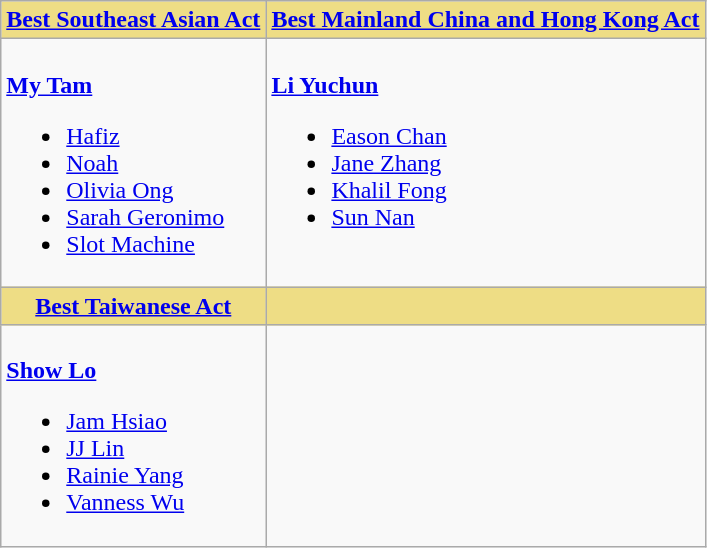<table class=wikitable style="width=100%">
<tr>
<th style="background:#EEDD85; width=50%"><a href='#'>Best Southeast Asian Act</a></th>
<th style="background:#EEDD85; width=50%"><a href='#'>Best Mainland China and Hong Kong Act</a></th>
</tr>
<tr>
<td valign="top"><br><strong><a href='#'>My Tam</a></strong><ul><li><a href='#'>Hafiz</a></li><li><a href='#'>Noah</a></li><li><a href='#'>Olivia Ong</a></li><li><a href='#'>Sarah Geronimo</a></li><li><a href='#'>Slot Machine</a></li></ul></td>
<td valign="top"><br><strong><a href='#'>Li Yuchun</a></strong><ul><li><a href='#'>Eason Chan</a></li><li><a href='#'>Jane Zhang</a></li><li><a href='#'>Khalil Fong</a></li><li><a href='#'>Sun Nan</a></li></ul></td>
</tr>
<tr>
<th style="background:#EEDD85; width=50%"><a href='#'>Best Taiwanese Act</a></th>
<th style="background:#EEDD85; width=50%"></th>
</tr>
<tr>
<td valign="top"><br><strong><a href='#'>Show Lo</a></strong><ul><li><a href='#'>Jam Hsiao</a></li><li><a href='#'>JJ Lin</a></li><li><a href='#'>Rainie Yang</a></li><li><a href='#'>Vanness Wu</a></li></ul></td>
<td valign="top"></td>
</tr>
</table>
